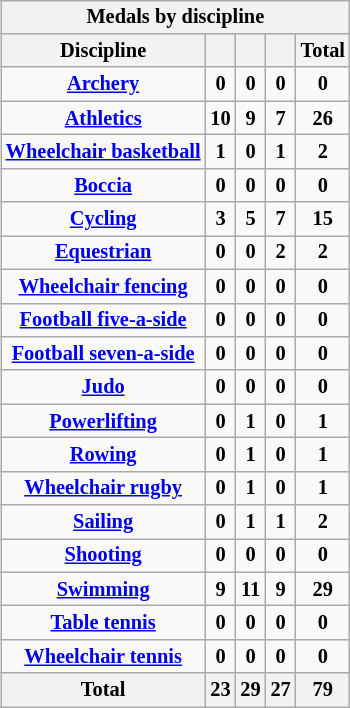<table class="wikitable" style="font-size:85%" align="right">
<tr bgcolor="#efefef">
<th colspan=6>Medals by discipline</th>
</tr>
<tr style="text-align:center;">
<th>Discipline</th>
<th></th>
<th></th>
<th></th>
<th>Total</th>
</tr>
<tr style="text-align:center; font-weight:bold;">
<td><a href='#'>Archery</a></td>
<td>0</td>
<td>0</td>
<td>0</td>
<td>0</td>
</tr>
<tr style="text-align:center; font-weight:bold;">
<td><a href='#'>Athletics</a></td>
<td>10</td>
<td>9</td>
<td>7</td>
<td>26</td>
</tr>
<tr style="text-align:center; font-weight:bold;">
<td><a href='#'>Wheelchair basketball</a></td>
<td>1</td>
<td>0</td>
<td>1</td>
<td>2</td>
</tr>
<tr style="text-align:center; font-weight:bold;">
<td><a href='#'>Boccia</a></td>
<td>0</td>
<td>0</td>
<td>0</td>
<td>0</td>
</tr>
<tr style="text-align:center; font-weight:bold;">
<td><a href='#'>Cycling</a></td>
<td>3</td>
<td>5</td>
<td>7</td>
<td>15</td>
</tr>
<tr style="text-align:center; font-weight:bold;">
<td><a href='#'>Equestrian</a></td>
<td>0</td>
<td>0</td>
<td>2</td>
<td>2</td>
</tr>
<tr style="text-align:center; font-weight:bold;">
<td><a href='#'>Wheelchair fencing</a></td>
<td>0</td>
<td>0</td>
<td>0</td>
<td>0</td>
</tr>
<tr style="text-align:center; font-weight:bold;">
<td><a href='#'>Football five-a-side</a></td>
<td>0</td>
<td>0</td>
<td>0</td>
<td>0</td>
</tr>
<tr style="text-align:center; font-weight:bold;">
<td><a href='#'>Football seven-a-side</a></td>
<td>0</td>
<td>0</td>
<td>0</td>
<td>0</td>
</tr>
<tr style="text-align:center; font-weight:bold;">
<td><a href='#'>Judo</a></td>
<td>0</td>
<td>0</td>
<td>0</td>
<td>0</td>
</tr>
<tr style="text-align:center; font-weight:bold;">
<td><a href='#'>Powerlifting</a></td>
<td>0</td>
<td>1</td>
<td>0</td>
<td>1</td>
</tr>
<tr style="text-align:center; font-weight:bold;">
<td><a href='#'>Rowing</a></td>
<td>0</td>
<td>1</td>
<td>0</td>
<td>1</td>
</tr>
<tr style="text-align:center; font-weight:bold;">
<td><a href='#'>Wheelchair rugby</a></td>
<td>0</td>
<td>1</td>
<td>0</td>
<td>1</td>
</tr>
<tr style="text-align:center; font-weight:bold;">
<td><a href='#'>Sailing</a></td>
<td>0</td>
<td>1</td>
<td>1</td>
<td>2</td>
</tr>
<tr style="text-align:center; font-weight:bold;">
<td><a href='#'>Shooting</a></td>
<td>0</td>
<td>0</td>
<td>0</td>
<td>0</td>
</tr>
<tr style="text-align:center; font-weight:bold;">
<td><a href='#'>Swimming</a></td>
<td>9</td>
<td>11</td>
<td>9</td>
<td>29</td>
</tr>
<tr style="text-align:center; font-weight:bold;">
<td><a href='#'>Table tennis</a></td>
<td>0</td>
<td>0</td>
<td>0</td>
<td>0</td>
</tr>
<tr style="text-align:center; font-weight:bold;">
<td><a href='#'>Wheelchair tennis</a></td>
<td>0</td>
<td>0</td>
<td>0</td>
<td>0</td>
</tr>
<tr style="text-align:center; font-weight:bold;">
<th>Total</th>
<th>23</th>
<th>29</th>
<th>27</th>
<th>79</th>
</tr>
</table>
